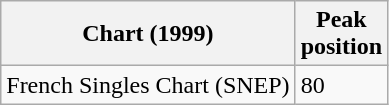<table class="wikitable">
<tr>
<th>Chart (1999)</th>
<th>Peak<br>position</th>
</tr>
<tr>
<td>French Singles Chart (SNEP)</td>
<td>80</td>
</tr>
</table>
